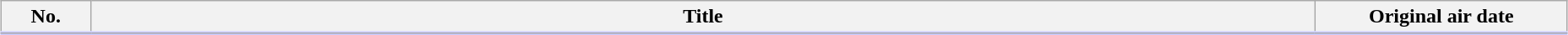<table class="wikitable" style="width:98%; margin:auto; background:#FFF;">
<tr style="border-bottom: 3px solid #CCF;">
<th style="width:4em;">No.</th>
<th>Title</th>
<th style="width:12em;">Original air date</th>
</tr>
<tr>
</tr>
</table>
